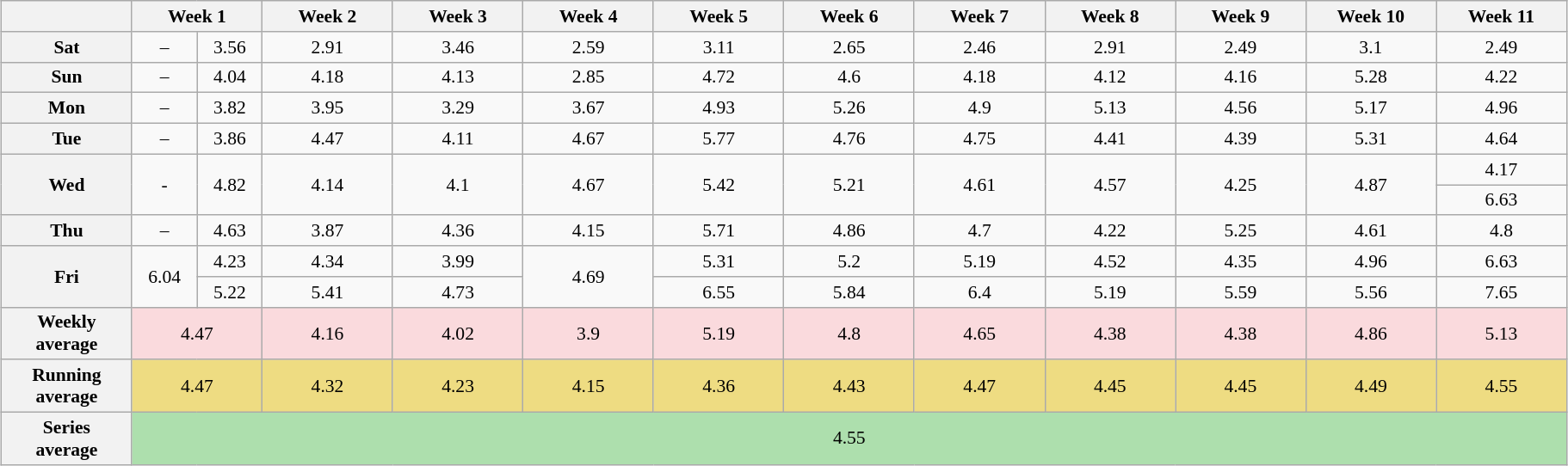<table class="wikitable" style="font-size:90%; text-align:center; width: 96%; margin-left: auto; margin-right: auto;">
<tr>
<th scope="col" style="width:8%"></th>
<th scope="colgroup" style="width:8%" colspan=2>Week 1</th>
<th scope="col" style="width:8%">Week 2</th>
<th scope="col" style="width:8%">Week 3</th>
<th scope="col" style="width:8%">Week 4</th>
<th scope="col" style="width:8%">Week 5</th>
<th scope="col" style="width:8%">Week 6</th>
<th scope="col" style="width:8%">Week 7</th>
<th scope="col" style="width:8%">Week 8</th>
<th scope="col" style="width:8%">Week 9</th>
<th scope="col" style="width:8%">Week 10</th>
<th scope="col" style="width:8%">Week 11</th>
</tr>
<tr>
<th scope="row">Sat</th>
<td>–</td>
<td>3.56</td>
<td>2.91</td>
<td>3.46</td>
<td>2.59</td>
<td>3.11</td>
<td>2.65</td>
<td>2.46</td>
<td>2.91</td>
<td>2.49</td>
<td>3.1</td>
<td>2.49</td>
</tr>
<tr>
<th scope="row">Sun</th>
<td>–</td>
<td>4.04</td>
<td>4.18</td>
<td>4.13</td>
<td>2.85</td>
<td>4.72</td>
<td>4.6</td>
<td>4.18</td>
<td>4.12</td>
<td>4.16</td>
<td>5.28</td>
<td>4.22</td>
</tr>
<tr>
<th scope="row">Mon</th>
<td>–</td>
<td>3.82</td>
<td>3.95</td>
<td>3.29</td>
<td>3.67</td>
<td>4.93</td>
<td>5.26</td>
<td>4.9</td>
<td>5.13</td>
<td>4.56</td>
<td>5.17</td>
<td>4.96</td>
</tr>
<tr>
<th scope="row">Tue</th>
<td>–</td>
<td>3.86</td>
<td>4.47</td>
<td>4.11</td>
<td>4.67</td>
<td>5.77</td>
<td>4.76</td>
<td>4.75</td>
<td>4.41</td>
<td>4.39</td>
<td>5.31</td>
<td>4.64</td>
</tr>
<tr>
<th scope="rowgroup" rowspan=2>Wed</th>
<td rowspan=2>-</td>
<td rowspan=2>4.82</td>
<td rowspan=2>4.14</td>
<td rowspan=2>4.1</td>
<td rowspan=2>4.67</td>
<td rowspan=2>5.42</td>
<td rowspan=2>5.21</td>
<td rowspan=2>4.61</td>
<td rowspan=2>4.57</td>
<td rowspan=2>4.25</td>
<td rowspan=2>4.87</td>
<td>4.17</td>
</tr>
<tr>
<td>6.63</td>
</tr>
<tr>
<th scope="row">Thu</th>
<td>–</td>
<td>4.63</td>
<td>3.87</td>
<td>4.36</td>
<td>4.15</td>
<td>5.71</td>
<td>4.86</td>
<td>4.7</td>
<td>4.22</td>
<td>5.25</td>
<td>4.61</td>
<td>4.8</td>
</tr>
<tr>
<th scope="rowgroup" rowspan=2>Fri</th>
<td rowspan=2>6.04</td>
<td>4.23</td>
<td>4.34</td>
<td>3.99</td>
<td rowspan=2>4.69</td>
<td>5.31</td>
<td>5.2</td>
<td>5.19</td>
<td>4.52</td>
<td>4.35</td>
<td>4.96</td>
<td>6.63</td>
</tr>
<tr>
<td>5.22</td>
<td>5.41</td>
<td>4.73</td>
<td>6.55</td>
<td>5.84</td>
<td>6.4</td>
<td>5.19</td>
<td>5.59</td>
<td>5.56</td>
<td>7.65</td>
</tr>
<tr>
<th scope="row">Weekly<br>average</th>
<td colspan=2 style="background:#FADADD;">4.47</td>
<td style="background:#FADADD;">4.16</td>
<td style="background:#FADADD;">4.02</td>
<td style="background:#FADADD;">3.9</td>
<td style="background:#FADADD;">5.19</td>
<td style="background:#FADADD;">4.8</td>
<td style="background:#FADADD;">4.65</td>
<td style="background:#FADADD;">4.38</td>
<td style="background:#FADADD;">4.38</td>
<td style="background:#FADADD;">4.86</td>
<td style="background:#FADADD;">5.13</td>
</tr>
<tr>
<th scope="row">Running<br>average</th>
<td colspan=2 style="background:#EEDC82;">4.47</td>
<td style="background:#EEDC82;">4.32</td>
<td style="background:#EEDC82;">4.23</td>
<td style="background:#EEDC82;">4.15</td>
<td style="background:#EEDC82;">4.36</td>
<td style="background:#EEDC82;">4.43</td>
<td style="background:#EEDC82;">4.47</td>
<td style="background:#EEDC82;">4.45</td>
<td style="background:#EEDC82;">4.45</td>
<td style="background:#EEDC82;">4.49</td>
<td style="background:#EEDC82;">4.55</td>
</tr>
<tr>
<th scope="row">Series<br>average</th>
<td colspan="12" style="background:#ADDFAD;">4.55</td>
</tr>
</table>
